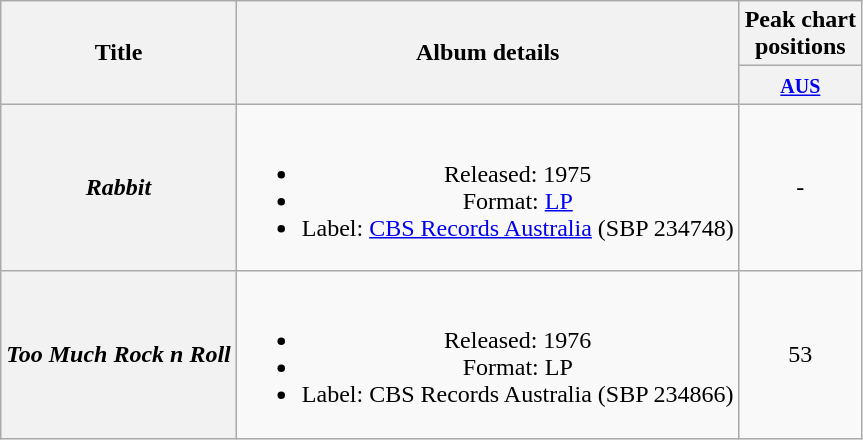<table class="wikitable plainrowheaders" style="text-align:center;" border="1">
<tr>
<th scope="col" rowspan="2">Title</th>
<th scope="col" rowspan="2">Album details</th>
<th scope="col" colspan="1">Peak chart<br>positions</th>
</tr>
<tr>
<th scope="col" style="text-align:center;"><small><a href='#'>AUS</a><br></small></th>
</tr>
<tr>
<th scope="row"><em>Rabbit</em></th>
<td><br><ul><li>Released: 1975</li><li>Format: <a href='#'>LP</a></li><li>Label: <a href='#'>CBS Records Australia</a> (SBP 234748)</li></ul></td>
<td align="center">-</td>
</tr>
<tr>
<th scope="row"><em>Too Much Rock n Roll</em></th>
<td><br><ul><li>Released: 1976</li><li>Format: LP</li><li>Label: CBS Records Australia (SBP 234866)</li></ul></td>
<td align="center">53</td>
</tr>
</table>
